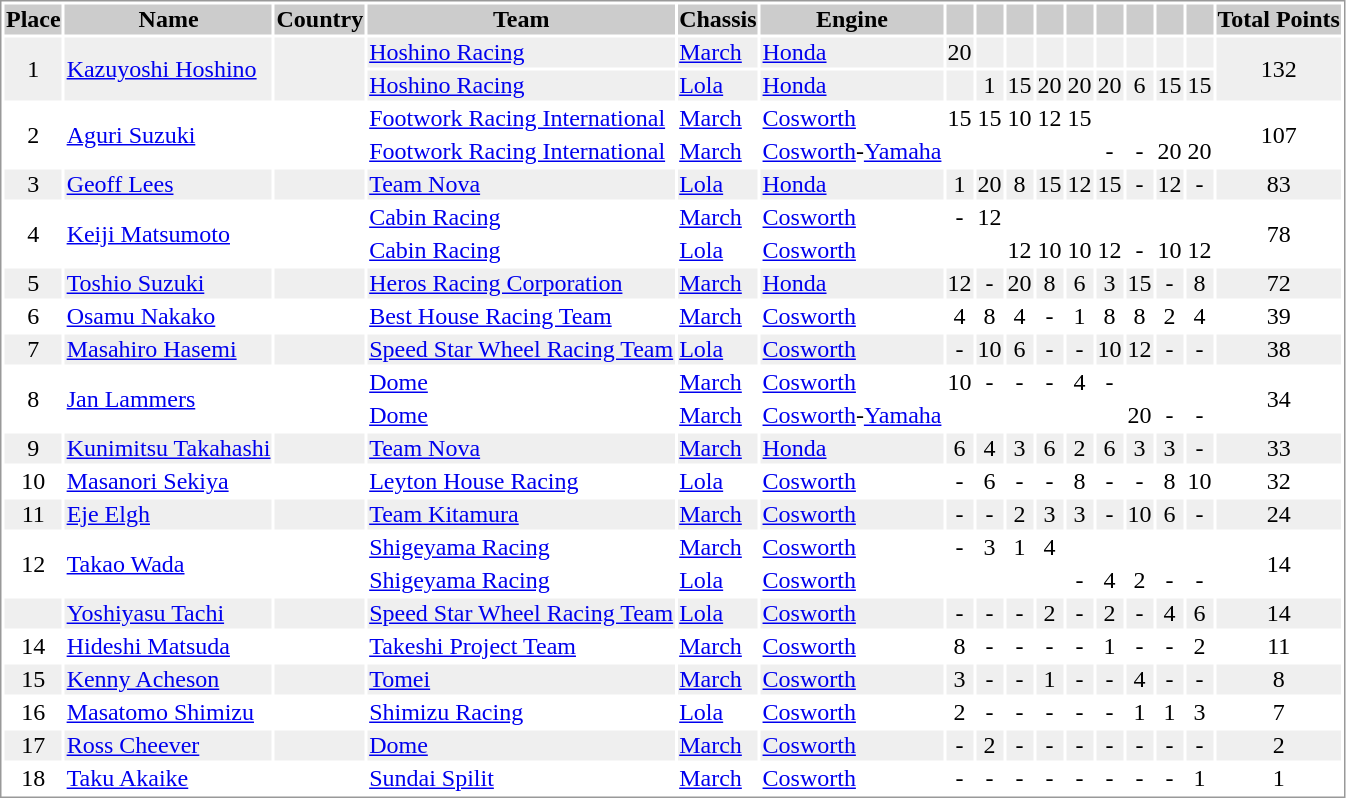<table border="0" style="border: 1px solid #999; background-color:#FFFFFF; text-align:center">
<tr align="center" style="background:#CCCCCC;">
<th>Place</th>
<th>Name</th>
<th>Country</th>
<th>Team</th>
<th>Chassis</th>
<th>Engine</th>
<th></th>
<th></th>
<th></th>
<th></th>
<th></th>
<th></th>
<th></th>
<th></th>
<th></th>
<th>Total Points</th>
</tr>
<tr style="background:#EFEFEF;">
<td rowspan=2>1</td>
<td rowspan=2 align="left"><a href='#'>Kazuyoshi Hoshino</a></td>
<td rowspan=2 align="left"></td>
<td align="left"><a href='#'>Hoshino Racing</a></td>
<td align="left"><a href='#'>March</a></td>
<td align="left"><a href='#'>Honda</a></td>
<td>20</td>
<td></td>
<td></td>
<td></td>
<td></td>
<td></td>
<td></td>
<td></td>
<td></td>
<td rowspan=2>132</td>
</tr>
<tr style="background:#EFEFEF;">
<td align="left"><a href='#'>Hoshino Racing</a></td>
<td align="left"><a href='#'>Lola</a></td>
<td align="left"><a href='#'>Honda</a></td>
<td></td>
<td>1</td>
<td>15</td>
<td>20</td>
<td>20</td>
<td>20</td>
<td>6</td>
<td>15</td>
<td>15</td>
</tr>
<tr>
<td rowspan=2>2</td>
<td rowspan=2 align="left"><a href='#'>Aguri Suzuki</a></td>
<td rowspan=2 align="left"></td>
<td align="left"><a href='#'>Footwork Racing International</a></td>
<td align="left"><a href='#'>March</a></td>
<td align="left"><a href='#'>Cosworth</a></td>
<td>15</td>
<td>15</td>
<td>10</td>
<td>12</td>
<td>15</td>
<td></td>
<td></td>
<td></td>
<td></td>
<td rowspan=2>107</td>
</tr>
<tr>
<td align="left"><a href='#'>Footwork Racing International</a></td>
<td align="left"><a href='#'>March</a></td>
<td align="left"><a href='#'>Cosworth</a>-<a href='#'>Yamaha</a></td>
<td></td>
<td></td>
<td></td>
<td></td>
<td></td>
<td>-</td>
<td>-</td>
<td>20</td>
<td>20</td>
</tr>
<tr style="background:#EFEFEF;">
<td>3</td>
<td align="left"><a href='#'>Geoff Lees</a></td>
<td align="left"></td>
<td align="left"><a href='#'>Team Nova</a></td>
<td align="left"><a href='#'>Lola</a></td>
<td align="left"><a href='#'>Honda</a></td>
<td>1</td>
<td>20</td>
<td>8</td>
<td>15</td>
<td>12</td>
<td>15</td>
<td>-</td>
<td>12</td>
<td>-</td>
<td>83</td>
</tr>
<tr>
<td rowspan=2>4</td>
<td rowspan=2 align="left"><a href='#'>Keiji Matsumoto</a></td>
<td rowspan=2 align="left"></td>
<td align="left"><a href='#'>Cabin Racing</a></td>
<td align="left"><a href='#'>March</a></td>
<td align="left"><a href='#'>Cosworth</a></td>
<td>-</td>
<td>12</td>
<td></td>
<td></td>
<td></td>
<td></td>
<td></td>
<td></td>
<td></td>
<td rowspan=2>78</td>
</tr>
<tr>
<td align="left"><a href='#'>Cabin Racing</a></td>
<td align="left"><a href='#'>Lola</a></td>
<td align="left"><a href='#'>Cosworth</a></td>
<td></td>
<td></td>
<td>12</td>
<td>10</td>
<td>10</td>
<td>12</td>
<td>-</td>
<td>10</td>
<td>12</td>
</tr>
<tr style="background:#EFEFEF;">
<td>5</td>
<td align="left"><a href='#'>Toshio Suzuki</a></td>
<td align="left"></td>
<td align="left"><a href='#'>Heros Racing Corporation</a></td>
<td align="left"><a href='#'>March</a></td>
<td align="left"><a href='#'>Honda</a></td>
<td>12</td>
<td>-</td>
<td>20</td>
<td>8</td>
<td>6</td>
<td>3</td>
<td>15</td>
<td>-</td>
<td>8</td>
<td>72</td>
</tr>
<tr>
<td>6</td>
<td align="left"><a href='#'>Osamu Nakako</a></td>
<td align="left"></td>
<td align="left"><a href='#'>Best House Racing Team</a></td>
<td align="left"><a href='#'>March</a></td>
<td align="left"><a href='#'>Cosworth</a></td>
<td>4</td>
<td>8</td>
<td>4</td>
<td>-</td>
<td>1</td>
<td>8</td>
<td>8</td>
<td>2</td>
<td>4</td>
<td>39</td>
</tr>
<tr style="background:#EFEFEF;">
<td>7</td>
<td align="left"><a href='#'>Masahiro Hasemi</a></td>
<td align="left"></td>
<td align="left"><a href='#'>Speed Star Wheel Racing Team</a></td>
<td align="left"><a href='#'>Lola</a></td>
<td align="left"><a href='#'>Cosworth</a></td>
<td>-</td>
<td>10</td>
<td>6</td>
<td>-</td>
<td>-</td>
<td>10</td>
<td>12</td>
<td>-</td>
<td>-</td>
<td>38</td>
</tr>
<tr>
<td rowspan=2>8</td>
<td rowspan=2 align="left"><a href='#'>Jan Lammers</a></td>
<td rowspan=2 align="left"></td>
<td align="left"><a href='#'>Dome</a></td>
<td align="left"><a href='#'>March</a></td>
<td align="left"><a href='#'>Cosworth</a></td>
<td>10</td>
<td>-</td>
<td>-</td>
<td>-</td>
<td>4</td>
<td>-</td>
<td></td>
<td></td>
<td></td>
<td rowspan=2>34</td>
</tr>
<tr>
<td align="left"><a href='#'>Dome</a></td>
<td align="left"><a href='#'>March</a></td>
<td align="left"><a href='#'>Cosworth</a>-<a href='#'>Yamaha</a></td>
<td></td>
<td></td>
<td></td>
<td></td>
<td></td>
<td></td>
<td>20</td>
<td>-</td>
<td>-</td>
</tr>
<tr style="background:#EFEFEF;">
<td>9</td>
<td align="left"><a href='#'>Kunimitsu Takahashi</a></td>
<td align="left"></td>
<td align="left"><a href='#'>Team Nova</a></td>
<td align="left"><a href='#'>March</a></td>
<td align="left"><a href='#'>Honda</a></td>
<td>6</td>
<td>4</td>
<td>3</td>
<td>6</td>
<td>2</td>
<td>6</td>
<td>3</td>
<td>3</td>
<td>-</td>
<td>33</td>
</tr>
<tr>
<td>10</td>
<td align="left"><a href='#'>Masanori Sekiya</a></td>
<td align="left"></td>
<td align="left"><a href='#'>Leyton House Racing</a></td>
<td align="left"><a href='#'>Lola</a></td>
<td align="left"><a href='#'>Cosworth</a></td>
<td>-</td>
<td>6</td>
<td>-</td>
<td>-</td>
<td>8</td>
<td>-</td>
<td>-</td>
<td>8</td>
<td>10</td>
<td>32</td>
</tr>
<tr style="background:#EFEFEF;">
<td>11</td>
<td align="left"><a href='#'>Eje Elgh</a></td>
<td align="left"></td>
<td align="left"><a href='#'>Team Kitamura</a></td>
<td align="left"><a href='#'>March</a></td>
<td align="left"><a href='#'>Cosworth</a></td>
<td>-</td>
<td>-</td>
<td>2</td>
<td>3</td>
<td>3</td>
<td>-</td>
<td>10</td>
<td>6</td>
<td>-</td>
<td>24</td>
</tr>
<tr>
<td rowspan=2>12</td>
<td rowspan=2 align="left"><a href='#'>Takao Wada</a></td>
<td rowspan=2 align="left"></td>
<td align="left"><a href='#'>Shigeyama Racing</a></td>
<td align="left"><a href='#'>March</a></td>
<td align="left"><a href='#'>Cosworth</a></td>
<td>-</td>
<td>3</td>
<td>1</td>
<td>4</td>
<td></td>
<td></td>
<td></td>
<td></td>
<td></td>
<td rowspan=2>14</td>
</tr>
<tr>
<td align="left"><a href='#'>Shigeyama Racing</a></td>
<td align="left"><a href='#'>Lola</a></td>
<td align="left"><a href='#'>Cosworth</a></td>
<td></td>
<td></td>
<td></td>
<td></td>
<td>-</td>
<td>4</td>
<td>2</td>
<td>-</td>
<td>-</td>
</tr>
<tr style="background:#EFEFEF;">
<td></td>
<td align="left"><a href='#'>Yoshiyasu Tachi</a></td>
<td align="left"></td>
<td align="left"><a href='#'>Speed Star Wheel Racing Team</a></td>
<td align="left"><a href='#'>Lola</a></td>
<td align="left"><a href='#'>Cosworth</a></td>
<td>-</td>
<td>-</td>
<td>-</td>
<td>2</td>
<td>-</td>
<td>2</td>
<td>-</td>
<td>4</td>
<td>6</td>
<td>14</td>
</tr>
<tr>
<td>14</td>
<td align="left"><a href='#'>Hideshi Matsuda</a></td>
<td align="left"></td>
<td align="left"><a href='#'>Takeshi Project Team</a></td>
<td align="left"><a href='#'>March</a></td>
<td align="left"><a href='#'>Cosworth</a></td>
<td>8</td>
<td>-</td>
<td>-</td>
<td>-</td>
<td>-</td>
<td>1</td>
<td>-</td>
<td>-</td>
<td>2</td>
<td>11</td>
</tr>
<tr style="background:#EFEFEF;">
<td>15</td>
<td align="left"><a href='#'>Kenny Acheson</a></td>
<td align="left"></td>
<td align="left"><a href='#'>Tomei</a></td>
<td align="left"><a href='#'>March</a></td>
<td align="left"><a href='#'>Cosworth</a></td>
<td>3</td>
<td>-</td>
<td>-</td>
<td>1</td>
<td>-</td>
<td>-</td>
<td>4</td>
<td>-</td>
<td>-</td>
<td>8</td>
</tr>
<tr>
<td>16</td>
<td align="left"><a href='#'>Masatomo Shimizu</a></td>
<td align="left"></td>
<td align="left"><a href='#'>Shimizu Racing</a></td>
<td align="left"><a href='#'>Lola</a></td>
<td align="left"><a href='#'>Cosworth</a></td>
<td>2</td>
<td>-</td>
<td>-</td>
<td>-</td>
<td>-</td>
<td>-</td>
<td>1</td>
<td>1</td>
<td>3</td>
<td>7</td>
</tr>
<tr style="background:#EFEFEF;">
<td>17</td>
<td align="left"><a href='#'>Ross Cheever</a></td>
<td align="left"></td>
<td align="left"><a href='#'>Dome</a></td>
<td align="left"><a href='#'>March</a></td>
<td align="left"><a href='#'>Cosworth</a></td>
<td>-</td>
<td>2</td>
<td>-</td>
<td>-</td>
<td>-</td>
<td>-</td>
<td>-</td>
<td>-</td>
<td>-</td>
<td>2</td>
</tr>
<tr>
<td>18</td>
<td align="left"><a href='#'>Taku Akaike</a></td>
<td align="left"></td>
<td align="left"><a href='#'>Sundai Spilit</a></td>
<td align="left"><a href='#'>March</a></td>
<td align="left"><a href='#'>Cosworth</a></td>
<td>-</td>
<td>-</td>
<td>-</td>
<td>-</td>
<td>-</td>
<td>-</td>
<td>-</td>
<td>-</td>
<td>1</td>
<td>1</td>
</tr>
</table>
